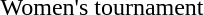<table>
<tr>
<td>Women's tournament</td>
<td></td>
<td></td>
<td></td>
</tr>
</table>
